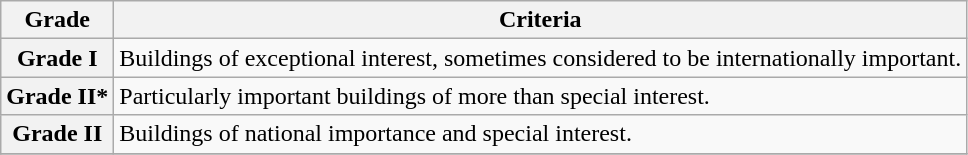<table class="wikitable" border="1">
<tr>
<th>Grade</th>
<th>Criteria</th>
</tr>
<tr>
<th>Grade I</th>
<td>Buildings of exceptional interest, sometimes considered to be internationally important.</td>
</tr>
<tr>
<th>Grade II*</th>
<td>Particularly important buildings of more than special interest.</td>
</tr>
<tr>
<th>Grade II</th>
<td>Buildings of national importance and special interest.</td>
</tr>
<tr>
</tr>
</table>
